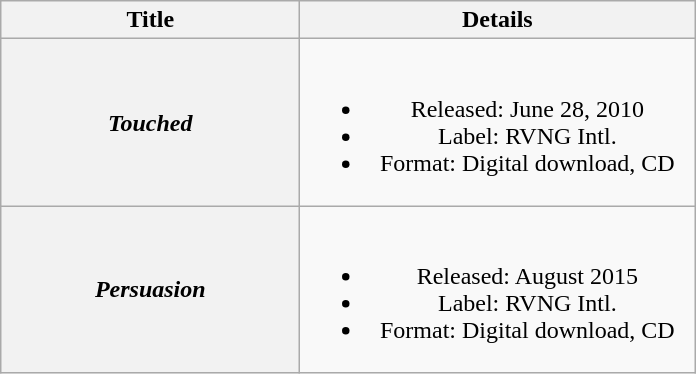<table class="wikitable plainrowheaders" style="text-align:center;">
<tr>
<th scope="col" style="width:12em;">Title</th>
<th scope="col" style="width:16em;">Details</th>
</tr>
<tr>
<th scope="row"><em>Touched</em></th>
<td><br><ul><li>Released: June 28, 2010</li><li>Label: RVNG Intl.</li><li>Format: Digital download, CD</li></ul></td>
</tr>
<tr>
<th scope="row"><em>Persuasion</em></th>
<td><br><ul><li>Released: August 2015</li><li>Label: RVNG Intl.</li><li>Format: Digital download, CD</li></ul></td>
</tr>
</table>
